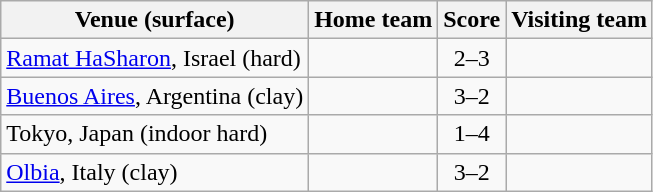<table class="wikitable" style="border:1px solid #aaa;">
<tr>
<th>Venue (surface)</th>
<th>Home team</th>
<th>Score</th>
<th>Visiting team</th>
</tr>
<tr>
<td><a href='#'>Ramat HaSharon</a>, Israel (hard)</td>
<td></td>
<td style="text-align:center;">2–3</td>
<td><strong></strong></td>
</tr>
<tr>
<td><a href='#'>Buenos Aires</a>, Argentina (clay)</td>
<td><strong></strong></td>
<td style="text-align:center;">3–2</td>
<td></td>
</tr>
<tr>
<td>Tokyo, Japan (indoor hard)</td>
<td></td>
<td style="text-align:center;">1–4</td>
<td><strong></strong></td>
</tr>
<tr>
<td><a href='#'>Olbia</a>, Italy (clay)</td>
<td><strong></strong></td>
<td style="text-align:center;">3–2</td>
<td></td>
</tr>
</table>
